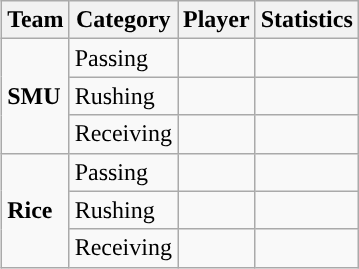<table class="wikitable" style="float: right;">
<tr>
<th>Team</th>
<th>Category</th>
<th>Player</th>
<th>Statistics</th>
</tr>
<tr>
<td rowspan=3><strong>SMU</strong></td>
<td>Passing</td>
<td></td>
<td></td>
</tr>
<tr>
<td>Rushing</td>
<td></td>
<td></td>
</tr>
<tr>
<td>Receiving</td>
<td></td>
<td></td>
</tr>
<tr>
<td rowspan=3><strong>Rice</strong></td>
<td>Passing</td>
<td></td>
<td></td>
</tr>
<tr>
<td>Rushing</td>
<td></td>
<td></td>
</tr>
<tr>
<td>Receiving</td>
<td></td>
<td></td>
</tr>
</table>
